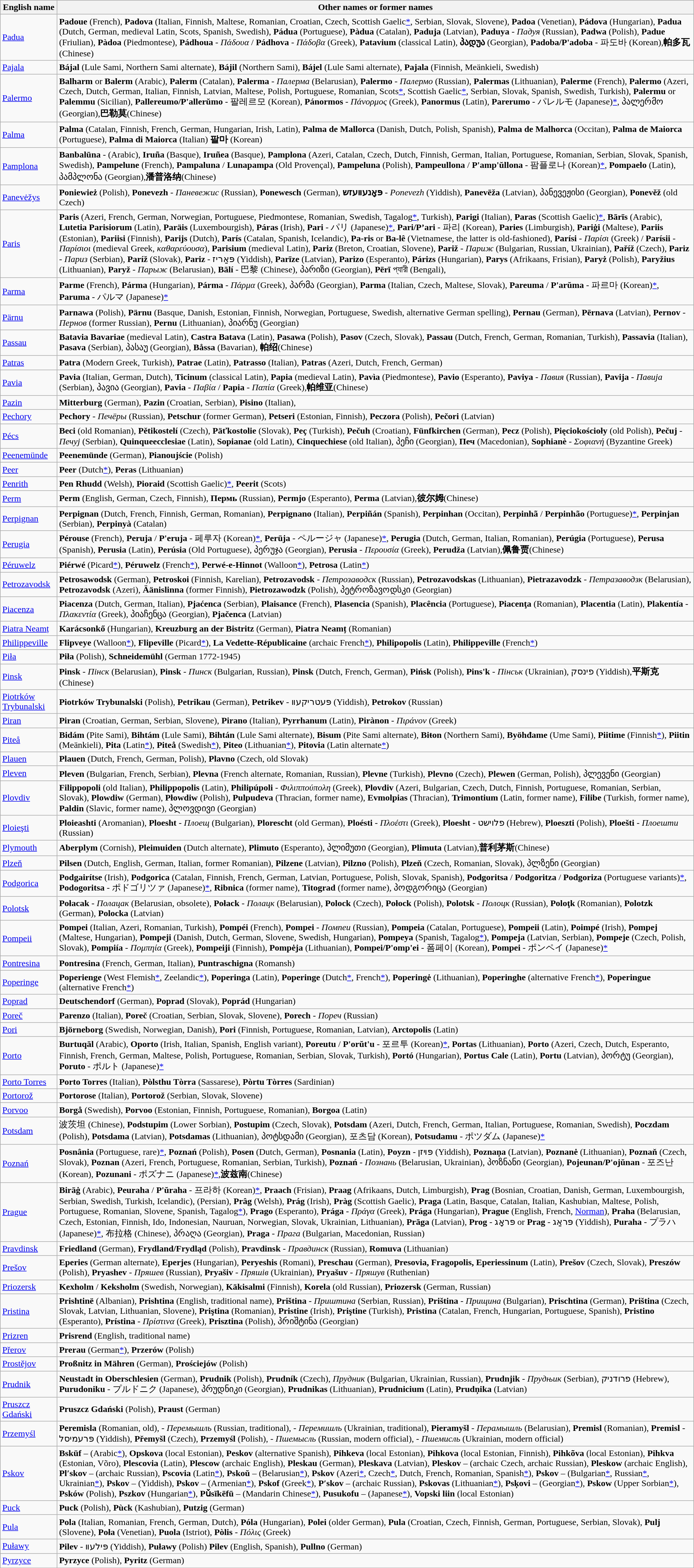<table class="wikitable">
<tr>
<th>English name</th>
<th>Other names or former names</th>
</tr>
<tr>
<td> <a href='#'>Padua</a></td>
<td><strong>Padoue</strong> (French), <strong>Padova</strong> (Italian, Finnish, Maltese, Romanian, Croatian, Czech, Scottish Gaelic<a href='#'>*</a>, Serbian, Slovak, Slovene), <strong>Padoa</strong> (Venetian), <strong>Pádova</strong> (Hungarian), <strong>Padua</strong> (Dutch, German, medieval Latin, Scots, Spanish, Swedish), <strong>Pádua</strong> (Portuguese), <strong>Pàdua</strong> (Catalan), <strong>Paduja</strong> (Latvian), <strong>Paduya</strong> - <em>Падуя</em> (Russian), <strong>Padwa</strong> (Polish), <strong>Padue</strong> (Friulian), <strong>Pàdoa</strong> (Piedmontese), <strong>Pádhoua</strong> - <em>Πάδουα</em> / <strong>Pádhova</strong> - <em>Πάδοβα</em> (Greek), <strong>Patavium</strong> (classical Latin), <strong>პადუა</strong> (Georgian), <strong>Padoba/P'adoba</strong> - 파도바 (Korean),<strong>帕多瓦</strong>(Chinese)</td>
</tr>
<tr>
<td> <a href='#'>Pajala</a></td>
<td><strong>Bájal</strong> (Lule Sami, Northern Sami alternate), <strong>Bájil</strong> (Northern Sami), <strong>Bájel</strong> (Lule Sami alternate), <strong>Pajala</strong> (Finnish, Meänkieli, Swedish)</td>
</tr>
<tr>
<td> <a href='#'>Palermo</a></td>
<td><strong>Balharm</strong> or <strong>Balerm</strong> (Arabic), <strong>Palerm</strong> (Catalan), <strong>Palerma</strong> - <em>Палерма</em> (Belarusian), <strong>Palermo</strong> - <em>Палермо</em> (Russian), <strong>Palermas</strong> (Lithuanian), <strong>Palerme</strong> (French), <strong>Palermo</strong> (Azeri, Czech, Dutch, German, Italian, Finnish, Latvian, Maltese, Polish, Portuguese, Romanian, Scots<a href='#'>*</a>, Scottish Gaelic<a href='#'>*</a>, Serbian, Slovak, Spanish, Swedish, Turkish), <strong>Palermu</strong> or <strong>Palemmu</strong> (Sicilian), <strong>Pallereumo/P'allerŭmo</strong> - 팔레르모 (Korean), <strong>Pánormos</strong> - <em>Πάνορμος</em> (Greek), <strong>Panormus</strong> (Latin), <strong>Parerumo</strong> - パレルモ (Japanese)<a href='#'>*</a>, პალერმო (Georgian),<strong>巴勒莫</strong>(Chinese)</td>
</tr>
<tr>
<td> <a href='#'>Palma</a></td>
<td><strong>Palma</strong> (Catalan, Finnish, French, German, Hungarian, Irish, Latin), <strong>Palma de Mallorca</strong> (Danish, Dutch, Polish, Spanish), <strong>Palma de Malhorca</strong> (Occitan), <strong>Palma de Maiorca</strong> (Portuguese), <strong>Palma di Maiorca</strong> (Italian) <strong>팔마</strong> (Korean)</td>
</tr>
<tr>
<td> <a href='#'>Pamplona</a></td>
<td><strong>Banbalūna</strong> -  (Arabic), <strong>Iruña</strong> (Basque), <strong>Iruñea</strong> (Basque), <strong>Pamplona</strong> (Azeri, Catalan, Czech, Dutch, Finnish, German, Italian, Portuguese, Romanian, Serbian, Slovak, Spanish, Swedish), <strong>Pampelune</strong> (French), <strong>Pampaluna</strong> / <strong>Lunapampa</strong> (Old Provençal), <strong>Pampeluna</strong> (Polish), <strong>Pampeullona</strong> / <strong>P'amp'ŭllona</strong> - 팜플로나 (Korean)<a href='#'>*</a>, <strong>Pompaelo</strong> (Latin), პამპლონა (Georgian),<strong>潘普洛纳</strong>(Chinese)</td>
</tr>
<tr>
<td> <a href='#'>Panevėžys</a></td>
<td><strong>Poniewież</strong> (Polish), <strong>Ponevezh</strong> - <em>Паневежис</em> (Russian), <strong>Ponewesch</strong> (German), <strong>פּאָנעװעזש</strong> - <em>Ponevezh</em> (Yiddish), <strong>Panevēža</strong> (Latvian), პანევეჟისი (Georgian), <strong>Ponevěž</strong> (old Czech)</td>
</tr>
<tr>
<td> <a href='#'>Paris</a></td>
<td><strong>Paris</strong> (Azeri, French, German, Norwegian, Portuguese, Piedmontese, Romanian, Swedish, Tagalog<a href='#'>*</a>, Turkish), <strong>Parigi</strong> (Italian), <strong>Paras</strong> (Scottish Gaelic)<a href='#'>*</a>, <strong>Bārīs</strong> (Arabic), <strong>Lutetia Parisiorum</strong> (Latin), <strong>Paräis</strong> (Luxembourgish), <strong>Páras</strong> (Irish), <strong>Pari</strong> - パリ (Japanese)<a href='#'>*</a>, <strong>Pari/P’ari</strong> - 파리 (Korean), <strong>Paries</strong> (Limburgish), <strong>Pariġi</strong> (Maltese), <strong>Pariis</strong> (Estonian), <strong>Pariisi</strong> (Finnish), <strong>Parijs</strong> (Dutch), <strong>París</strong> (Catalan, Spanish, Icelandic), <strong>Pa-ris</strong> or <strong>Ba-lê</strong> (Vietnamese, the latter is old-fashioned), <strong>Parísi</strong> - <em>Παρίσι</em> (Greek) / <strong>Parísii</strong> - <em>Παρίσιοι</em> (medieval Greek, <em>καθαρεύουσα</em>), <strong>Parisium</strong> (medieval Latin), <strong>Pariz</strong> (Breton, Croatian, Slovene), <strong>Pariž</strong> - <em>Париж</em> (Bulgarian, Russian, Ukrainian), <strong>Paříž</strong> (Czech), <strong>Pariz</strong> - <em>Париз</em> (Serbian), <strong>Paríž</strong> (Slovak), <strong>Pariz</strong> - פּאַריז (Yiddish), <strong>Parīze</strong> (Latvian), <strong>Parizo</strong> (Esperanto), <strong>Párizs</strong> (Hungarian), <strong>Parys</strong> (Afrikaans, Frisian), <strong>Paryż</strong> (Polish), <strong>Paryžius</strong> (Lithuanian), <strong>Paryž</strong> - <em>Парыж</em> (Belarusian), <strong>Bālí</strong> - 巴黎 (Chinese), პარიზი (Georgian), <strong>Pērī</strong> প্যারী (Bengali),</td>
</tr>
<tr>
<td> <a href='#'>Parma</a></td>
<td><strong>Parme</strong> (French), <strong>Párma</strong> (Hungarian), <strong>Párma</strong> - <em>Πάρμα</em> (Greek), პარმა (Georgian), <strong>Parma</strong> (Italian, Czech, Maltese, Slovak), <strong>Pareuma</strong> / <strong>P'arŭma</strong> - 파르마 (Korean)<a href='#'>*</a>, <strong>Paruma</strong> - パルマ (Japanese)<a href='#'>*</a></td>
</tr>
<tr>
<td> <a href='#'>Pärnu</a></td>
<td><strong>Parnawa</strong> (Polish), <strong>Pärnu</strong> (Basque, Danish, Estonian, Finnish, Norwegian, Portuguese, Swedish, alternative German spelling), <strong>Pernau</strong> (German), <strong>Pērnava</strong> (Latvian), <strong>Pernov</strong> - <em>Пернов</em> (former Russian), <strong>Pernu</strong> (Lithuanian), პიარნუ (Georgian)</td>
</tr>
<tr>
<td> <a href='#'>Passau</a></td>
<td><strong>Batavia Bavariae</strong> (medieval Latin), <strong>Castra Batava</strong> (Latin), <strong>Pasawa</strong> (Polish), <strong>Pasov</strong> (Czech, Slovak), <strong>Passau</strong> (Dutch, French, German, Romanian, Turkish), <strong>Passavia</strong> (Italian), <strong>Pasava</strong> (Serbian), პასაუ (Georgian), <strong>Båssa</strong> (Bavarian), <strong>帕绍</strong>(Chinese)</td>
</tr>
<tr>
<td> <a href='#'>Patras</a></td>
<td><strong>Patra</strong> (Modern Greek, Turkish), <strong>Patrae</strong> (Latin), <strong>Patrasso</strong> (Italian), <strong>Patras</strong> (Azeri, Dutch, French, German)</td>
</tr>
<tr>
<td> <a href='#'>Pavia</a></td>
<td><strong>Pavia</strong> (Italian, German, Dutch), <strong>Ticinum</strong> (classical Latin), <strong>Papia</strong> (medieval Latin), <strong>Pavìa</strong> (Piedmontese), <strong>Pavio</strong> (Esperanto), <strong>Paviya</strong> - <em>Павия</em> (Russian), <strong>Pavija</strong> - <em>Павија</em> (Serbian), პავია (Georgian), <strong>Pavia</strong> - <em>Παβία</em> / <strong>Papia</strong> - <em>Παπία</em> (Greek),<strong>帕维亚</strong>(Chinese)</td>
</tr>
<tr>
<td> <a href='#'>Pazin</a></td>
<td><strong>Mitterburg</strong> (German), <strong>Pazin</strong> (Croatian, Serbian), <strong>Pisino</strong> (Italian),</td>
</tr>
<tr>
<td> <a href='#'>Pechory</a></td>
<td><strong>Pechory</strong> - <em>Печёры</em> (Russian), <strong>Petschur</strong> (former German), <strong>Petseri</strong> (Estonian, Finnish), <strong>Peczora</strong> (Polish), <strong>Pečori</strong> (Latvian)</td>
</tr>
<tr>
<td> <a href='#'>Pécs</a></td>
<td><strong>Beci</strong> (old Romanian), <strong>Pětikostelí</strong> (Czech), <strong>Päťkostolie</strong> (Slovak), <strong>Peç</strong> (Turkish), <strong>Pečuh</strong> (Croatian), <strong>Fünfkirchen</strong> (German), <strong>Pecz</strong> (Polish), <strong>Pięciokościoły</strong> (old Polish), <strong>Pečuj</strong> - <em>Печуј</em> (Serbian), <strong>Quinqueecclesiae</strong> (Latin), <strong>Sopianae</strong> (old Latin), <strong>Cinquechiese</strong> (old Italian), პეჩი (Georgian), <strong>Печ</strong> (Macedonian), <strong>Sophianè</strong> - <em>Σοφιανή</em> (Byzantine Greek)</td>
</tr>
<tr>
<td> <a href='#'>Peenemünde</a></td>
<td><strong>Peenemünde</strong> (German), <strong>Pianoujście</strong> (Polish)</td>
</tr>
<tr>
<td> <a href='#'>Peer</a></td>
<td><strong>Peer</strong> (Dutch<a href='#'>*</a>), <strong>Peras</strong> (Lithuanian)</td>
</tr>
<tr>
<td> <a href='#'>Penrith</a></td>
<td><strong>Pen Rhudd</strong> (Welsh), <strong>Pioraid</strong> (Scottish Gaelic)<a href='#'>*</a>, <strong>Peerit</strong> (Scots)</td>
</tr>
<tr>
<td> <a href='#'>Perm</a></td>
<td><strong>Perm</strong> (English, German, Czech, Finnish), <strong>Пермь</strong> (Russian), <strong>Permjo</strong> (Esperanto), <strong>Perma</strong> (Latvian),<strong>彼尔姆</strong>(Chinese)</td>
</tr>
<tr>
<td> <a href='#'>Perpignan</a></td>
<td><strong>Perpignan</strong> (Dutch, French, Finnish, German, Romanian), <strong>Perpignano</strong> (Italian), <strong>Perpiñán</strong> (Spanish), <strong>Perpinhan</strong> (Occitan), <strong>Perpinhã</strong> / <strong>Perpinhão</strong> (Portuguese)<a href='#'>*</a>, <strong>Perpinjan</strong> (Serbian), <strong>Perpinyà</strong> (Catalan)</td>
</tr>
<tr>
<td> <a href='#'>Perugia</a></td>
<td><strong>Pérouse</strong> (French), <strong>Peruja</strong> / <strong>P'eruja</strong> - 페루자 (Korean)<a href='#'>*</a>, <strong>Perūja</strong> - ペルージャ (Japanese)<a href='#'>*</a>, <strong>Perugia</strong> (Dutch, German, Italian, Romanian), <strong>Perúgia</strong> (Portuguese), <strong>Perusa</strong> (Spanish), <strong>Perusia</strong> (Latin), <strong>Perúsia</strong> (Old Portuguese), პერუჯა (Georgian), <strong>Perusia</strong> - <em>Περουσία</em> (Greek), <strong>Perudža</strong> (Latvian),<strong>佩鲁贾</strong>(Chinese)</td>
</tr>
<tr>
<td> <a href='#'>Péruwelz</a></td>
<td><strong>Piérwé</strong> (Picard<a href='#'>*</a>), <strong>Péruwelz</strong> (French<a href='#'>*</a>), <strong>Perwé-e-Hinnot</strong> (Walloon<a href='#'>*</a>), <strong>Petrosa</strong> (Latin<a href='#'>*</a>)</td>
</tr>
<tr>
<td> <a href='#'>Petrozavodsk</a></td>
<td><strong>Petrosawodsk</strong> (German), <strong>Petroskoi</strong> (Finnish, Karelian), <strong>Petrozavodsk</strong> - <em>Петрозаводск</em> (Russian), <strong>Petrozavodskas</strong> (Lithuanian), <strong>Pietrazavodzk</strong> - <em>Петразаводзк</em> (Belarusian), <strong>Petrozavodsk</strong> (Azeri), <strong>Äänislinna</strong> (former Finnish), <strong>Pietrozawodzk</strong> (Polish), პეტროზავოდსკი (Georgian)</td>
</tr>
<tr>
<td> <a href='#'>Piacenza</a></td>
<td><strong>Piacenza</strong> (Dutch, German, Italian), <strong>Pjaćenca</strong> (Serbian), <strong>Plaisance</strong> (French), <strong>Plasencia</strong> (Spanish), <strong>Placência</strong> (Portuguese), <strong>Piacenţa</strong> (Romanian), <strong>Placentia</strong> (Latin), <strong>Plakentía</strong> - <em>Πλακεντία</em> (Greek), პიაჩენცა (Georgian), <strong>Pjačenca</strong> (Latvian)</td>
</tr>
<tr>
<td> <a href='#'>Piatra Neamț</a></td>
<td><strong>Karácsonkő</strong> (Hungarian), <strong>Kreuzburg an der Bistritz</strong> (German), <strong>Piatra Neamț</strong> (Romanian)</td>
</tr>
<tr>
<td> <a href='#'>Philippeville</a></td>
<td><strong>Flipveye</strong> (Walloon<a href='#'>*</a>), <strong>Flipeville</strong> (Picard<a href='#'>*</a>), <strong>La Vedette-Républicaine</strong> (archaic French<a href='#'>*</a>), <strong>Philipopolis</strong> (Latin), <strong>Philippeville</strong> (French<a href='#'>*</a>)</td>
</tr>
<tr>
<td> <a href='#'>Piła</a></td>
<td><strong>Piła</strong> (Polish), <strong>Schneidemühl</strong> (German 1772-1945)</td>
</tr>
<tr>
<td> <a href='#'>Pinsk</a></td>
<td><strong>Pinsk</strong> - <em>Пінск</em> (Belarusian), <strong>Pinsk</strong> - <em>Пинск</em> (Bulgarian, Russian), <strong>Pinsk</strong> (Dutch, French, German), <strong>Pińsk</strong> (Polish), <strong>Pins'k</strong> - <em>Пінськ</em> (Ukrainian), פינסק (Yiddish),<strong>平斯克</strong>(Chinese)</td>
</tr>
<tr>
<td> <a href='#'>Piotrków Trybunalski</a></td>
<td><strong>Piotrków Trybunalski</strong> (Polish), <strong>Petrikau</strong> (German), <strong>Petrikev</strong> - פּעטריקעװ (Yiddish), <strong>Petrokov</strong> (Russian)</td>
</tr>
<tr>
<td> <a href='#'>Piran</a></td>
<td><strong>Piran</strong> (Croatian, German, Serbian, Slovene), <strong>Pirano</strong> (Italian), <strong>Pyrrhanum</strong> (Latin), <strong>Pirànon</strong> - <em>Πιράνον</em> (Greek)</td>
</tr>
<tr>
<td> <a href='#'>Piteå</a></td>
<td><strong>Bidám</strong> (Pite Sami), <strong>Bihtám</strong> (Lule Sami), <strong>Bihtán</strong> (Lule Sami alternate), <strong>Bisum</strong> (Pite Sami alternate), <strong>Biŧon</strong> (Northern Sami), <strong>Byöhđame</strong> (Ume Sami), <strong>Piitime</strong> (Finnish<a href='#'>*</a>), <strong>Piitin</strong> (Meänkieli), <strong>Pita</strong> (Latin<a href='#'>*</a>), <strong>Piteå</strong> (Swedish<a href='#'>*</a>), <strong>Piteo</strong> (Lithuanian<a href='#'>*</a>), <strong>Pitovia</strong> (Latin alternate<a href='#'>*</a>)</td>
</tr>
<tr>
<td> <a href='#'>Plauen</a></td>
<td><strong>Plauen</strong> (Dutch, French, German, Polish), <strong>Plavno</strong> (Czech, old Slovak)</td>
</tr>
<tr>
<td> <a href='#'>Pleven</a></td>
<td><strong>Pleven</strong> (Bulgarian, French, Serbian), <strong>Plevna</strong> (French alternate, Romanian, Russian), <strong>Plevne</strong> (Turkish), <strong>Plevno</strong> (Czech), <strong>Plewen</strong> (German, Polish), პლევენი (Georgian)</td>
</tr>
<tr>
<td> <a href='#'>Plovdiv</a></td>
<td><strong>Filippopoli</strong> (old Italian), <strong>Philippopolis</strong> (Latin), <strong>Philipúpoli</strong> - <em>Φιλιππούπολη</em> (Greek), <strong>Plovdiv</strong> (Azeri, Bulgarian, Czech, Dutch, Finnish, Portuguese, Romanian, Serbian, Slovak), <strong>Plowdiw</strong> (German), <strong>Płowdiw</strong> (Polish), <strong>Pulpudeva</strong> (Thracian, former name), <strong>Evmolpias</strong> (Thracian), <strong>Trimontium</strong> (Latin, former name), <strong>Filibe</strong> (Turkish, former name), <strong>Paldin</strong> (Slavic, former name), პლოვდივი (Georgian)</td>
</tr>
<tr>
<td> <a href='#'>Ploieşti</a></td>
<td><strong>Ploieashti</strong> (Aromanian), <strong>Ploesht</strong> - <em>Плоещ</em> (Bulgarian), <strong>Plorescht</strong> (old German), <strong>Ploésti</strong> - <em>Πλοέστι</em> (Greek), <strong>Ploesht</strong> - פלוישט (Hebrew), <strong>Ploeszti</strong> (Polish), <strong>Ploešti</strong> - <em>Плоешти</em> (Russian)</td>
</tr>
<tr>
<td> <a href='#'>Plymouth</a></td>
<td><strong>Aberplym</strong> (Cornish), <strong>Pleimuiden</strong> (Dutch alternate), <strong>Plimuto</strong> (Esperanto), პლიმუთი (Georgian), <strong>Plimuta</strong> (Latvian),<strong>普利茅斯</strong>(Chinese)</td>
</tr>
<tr>
<td> <a href='#'>Plzeň</a></td>
<td><strong>Pilsen</strong> (Dutch, English, German, Italian, former Romanian), <strong>Pilzene</strong> (Latvian), <strong>Pilzno</strong> (Polish), <strong>Plzeň</strong> (Czech, Romanian, Slovak), პლზენი (Georgian)</td>
</tr>
<tr>
<td> <a href='#'>Podgorica</a></td>
<td><strong>Podgairítse</strong> (Irish), <strong>Podgorica</strong> (Catalan, Finnish, French, German, Latvian, Portuguese, Polish, Slovak, Spanish), <strong>Podgoritsa</strong> / <strong>Podgoritza</strong> / <strong>Podgoriza</strong> (Portuguese variants)<a href='#'>*</a>, <strong>Podogoritsa</strong> - ポドゴリツァ (Japanese)<a href='#'>*</a>, <strong>Ribnica</strong> (former name), <strong>Titograd</strong> (former name), პოდგორიცა (Georgian)</td>
</tr>
<tr>
<td> <a href='#'>Polotsk</a></td>
<td><strong>Połacak</strong> - <em>Полацак</em> (Belarusian, obsolete), <strong>Połack</strong> - <em>Полацк</em> (Belarusian), <strong>Polock</strong> (Czech), <strong>Połock</strong> (Polish), <strong>Polotsk</strong> - <em>Полоцк</em> (Russian), <strong>Poloţk</strong> (Romanian), <strong>Polotzk</strong> (German), <strong>Polocka</strong> (Latvian)</td>
</tr>
<tr>
<td> <a href='#'>Pompeii</a></td>
<td><strong>Pompei</strong> (Italian, Azeri, Romanian, Turkish), <strong>Pompéi</strong> (French), <strong>Pompei</strong> - <em>Помпеи</em> (Russian), <strong>Pompeia</strong> (Catalan, Portuguese), <strong>Pompeii</strong> (Latin), <strong>Poimpé</strong> (Irish), <strong>Pompej</strong> (Maltese, Hungarian), <strong>Pompeji</strong> (Danish, Dutch, German, Slovene, Swedish, Hungarian), <strong>Pompeya</strong> (Spanish, Tagalog<a href='#'>*</a>), <strong>Pompeja</strong> (Latvian, Serbian), <strong>Pompeje</strong> (Czech, Polish, Slovak), <strong>Pompiía</strong> - <em>Πομπηία</em> (Greek), <strong>Pompeiji</strong> (Finnish), <strong>Pompėja</strong> (Lithuanian), <strong>Pompei/P'omp'ei</strong> - 폼페이 (Korean), <strong>Pompei</strong> - ポンペイ (Japanese)<a href='#'>*</a></td>
</tr>
<tr>
<td> <a href='#'>Pontresina</a></td>
<td><strong>Pontresina</strong> (French, German, Italian), <strong>Puntraschigna</strong> (Romansh)</td>
</tr>
<tr>
<td> <a href='#'>Poperinge</a></td>
<td><strong>Poperienge</strong> (West Flemish<a href='#'>*</a>, Zeelandic<a href='#'>*</a>), <strong>Poperinga</strong> (Latin), <strong>Poperinge</strong> (Dutch<a href='#'>*</a>, French<a href='#'>*</a>), <strong>Poperingė</strong> (Lithuanian), <strong>Poperinghe</strong> (alternative French<a href='#'>*</a>), <strong>Poperingue</strong> (alternative French<a href='#'>*</a>)</td>
</tr>
<tr>
<td> <a href='#'>Poprad</a></td>
<td><strong>Deutschendorf</strong> (German), <strong>Poprad</strong> (Slovak), <strong>Poprád</strong> (Hungarian)</td>
</tr>
<tr>
<td> <a href='#'>Poreč</a></td>
<td><strong>Parenzo</strong> (Italian), <strong>Poreč</strong> (Croatian, Serbian, Slovak, Slovene), <strong>Porech</strong> - <em>Пореч</em> (Russian)</td>
</tr>
<tr>
<td> <a href='#'>Pori</a></td>
<td><strong>Björneborg</strong> (Swedish, Norwegian, Danish), <strong>Pori</strong> (Finnish, Portuguese, Romanian, Latvian), <strong>Arctopolis</strong> (Latin)</td>
</tr>
<tr>
<td> <a href='#'>Porto</a></td>
<td><strong>Burtuqāl</strong> (Arabic), <strong>Oporto</strong> (Irish, Italian, Spanish, English variant), <strong>Poreutu</strong> / <strong>P'orŭt'u</strong> - 포르투 (Korean)<a href='#'>*</a>, <strong>Portas</strong> (Lithuanian), <strong>Porto</strong> (Azeri, Czech, Dutch, Esperanto, Finnish, French, German, Maltese, Polish, Portuguese, Romanian, Serbian, Slovak, Turkish), <strong>Portó</strong> (Hungarian), <strong>Portus Cale</strong> (Latin), <strong>Portu</strong> (Latvian), პორტუ (Georgian), <strong>Poruto</strong> - ポルト (Japanese)<a href='#'>*</a></td>
</tr>
<tr>
<td> <a href='#'>Porto Torres</a></td>
<td><strong>Porto Torres</strong> (Italian), <strong>Pòlsthu Tòrra</strong> (Sassarese), <strong>Pòrtu Tòrres</strong> (Sardinian)</td>
</tr>
<tr>
<td> <a href='#'>Portorož</a></td>
<td><strong>Portorose</strong> (Italian), <strong>Portorož</strong> (Serbian, Slovak, Slovene)</td>
</tr>
<tr>
<td> <a href='#'>Porvoo</a></td>
<td><strong>Borgå</strong> (Swedish), <strong>Porvoo</strong> (Estonian, Finnish, Portuguese, Romanian), <strong>Borgoa</strong> (Latin)</td>
</tr>
<tr>
<td> <a href='#'>Potsdam</a></td>
<td>波茨坦 (Chinese), <strong>Podstupim</strong> (Lower Sorbian), <strong>Postupim</strong> (Czech, Slovak), <strong>Potsdam</strong> (Azeri, Dutch, French, German, Italian, Portuguese, Romanian, Swedish), <strong>Poczdam</strong> (Polish), <strong>Potsdama</strong> (Latvian), <strong>Potsdamas</strong> (Lithuanian), პოტსდამი (Georgian), 포츠담 (Korean), <strong>Potsudamu</strong> - ポツダム (Japanese)<a href='#'>*</a></td>
</tr>
<tr>
<td> <a href='#'>Poznań</a></td>
<td><strong>Posnânia</strong> (Portuguese, rare)<a href='#'>*</a>, <strong>Poznań</strong> (Polish), <strong>Posen</strong> (Dutch, German), <strong>Posnania</strong> (Latin), <strong>Poyzn</strong> - פּױזן (Yiddish), <strong>Poznaņa</strong> (Latvian), <strong>Poznanė</strong> (Lithuanian), <strong>Poznaň</strong> (Czech, Slovak), <strong>Poznan</strong> (Azeri, French, Portuguese, Romanian, Serbian, Turkish), <strong>Poznań</strong> - <em>Познань</em> (Belarusian, Ukrainian), პოზნანი (Georgian), <strong>Pojeunan/P'ojŭnan</strong> - 포즈난 (Korean), <strong>Pozunani</strong> - ポズナニ (Japanese)<a href='#'>*</a>,<strong>波兹南</strong>(Chinese)</td>
</tr>
<tr>
<td> <a href='#'>Prague</a></td>
<td><strong>Birāġ</strong> (Arabic), <strong>Peuraha</strong> / <strong>P'ŭraha</strong> - 프라하 (Korean)<a href='#'>*</a>, <strong>Praach</strong> (Frisian), <strong>Praag</strong> (Afrikaans, Dutch, Limburgish), <strong>Prag</strong> (Bosnian, Croatian, Danish, German, Luxembourgish, Serbian, Swedish, Turkish, Icelandic),  (Persian), <strong>Prâg</strong> (Welsh), <strong>Prág</strong> (Irish), <strong>Pràg</strong> (Scottish Gaelic), <strong>Praga</strong> (Latin, Basque, Catalan, Italian, Kashubian, Maltese, Polish, Portuguese, Romanian, Slovene, Spanish, Tagalog<a href='#'>*</a>), <strong>Prago</strong> (Esperanto), <strong>Prága</strong> - <em>Πράγα</em> (Greek), <strong>Prága</strong> (Hungarian), <strong>Prague</strong> (English, French, <a href='#'>Norman</a>), <strong>Praha</strong> (Belarusian, Czech, Estonian, Finnish, Ido, Indonesian, Nauruan, Norwegian, Slovak, Ukrainian, Lithuanian), <strong>Prāga</strong> (Latvian), <strong>Prog</strong> - פּראָג or <strong>Prag</strong> - פּראַג (Yiddish), <strong>Puraha</strong> - プラハ (Japanese)<a href='#'>*</a>, 布拉格 (Chinese), პრაღა (Georgian), <strong>Praga</strong> - <em>Прага</em> (Bulgarian, Macedonian, Russian)</td>
</tr>
<tr>
<td> <a href='#'>Pravdinsk</a></td>
<td><strong>Friedland</strong> (German), <strong>Frydland/Frydląd</strong> (Polish), <strong>Pravdinsk</strong> - <em>Правдинск</em> (Russian), <strong>Romuva</strong> (Lithuanian)</td>
</tr>
<tr>
<td> <a href='#'>Prešov</a></td>
<td><strong>Eperies</strong> (German alternate), <strong>Eperjes</strong> (Hungarian), <strong>Peryeshis</strong> (Romani), <strong>Preschau</strong> (German), <strong>Presovia, Fragopolis, Eperiessinum</strong> (Latin), <strong>Prešov</strong> (Czech, Slovak), <strong>Preszów</strong> (Polish), <strong>Pryashev</strong> - <em>Пряшев</em> (Russian), <strong>Pryašiv</strong> - <em>Пряшів</em> (Ukrainian), <strong>Pryašuv</strong> - <em>Пряшyв</em> (Ruthenian)</td>
</tr>
<tr>
<td> <a href='#'>Priozersk</a></td>
<td><strong>Kexholm</strong> / <strong>Keksholm</strong> (Swedish, Norwegian), <strong>Käkisalmi</strong> (Finnish), <strong>Korela</strong> (old Russian), <strong>Priozersk</strong> (German, Russian)</td>
</tr>
<tr>
<td> <a href='#'>Pristina</a></td>
<td><strong>Prishtinë</strong> (Albanian), <strong>Prishtina</strong> (English, traditional name), <strong>Priština</strong> - <em>Приштина</em> (Serbian, Russian), <strong>Priština</strong> - <em>Прищина</em> (Bulgarian), <strong>Prischtina</strong> (German), <strong>Priština</strong> (Czech, Slovak, Latvian, Lithuanian, Slovene), <strong>Priştina</strong> (Romanian), <strong>Pristine</strong> (Irish), <strong>Priştine</strong> (Turkish), <strong>Pristina</strong> (Catalan, French, Hungarian, Portuguese, Spanish), <strong>Pristino</strong> (Esperanto), <strong>Prístina</strong> - <em>Πρίστινα</em> (Greek), <strong>Prisztina</strong> (Polish), პრიშტინა (Georgian)</td>
</tr>
<tr>
<td> <a href='#'>Prizren</a></td>
<td><strong>Prisrend</strong> (English, traditional name)</td>
</tr>
<tr>
<td> <a href='#'>Přerov</a></td>
<td><strong>Prerau</strong> (German<a href='#'>*</a>), <strong>Przerów</strong> (Polish)</td>
</tr>
<tr>
<td> <a href='#'>Prostějov</a></td>
<td><strong>Proßnitz in Mähren</strong> (German), <strong>Prościejów</strong> (Polish)</td>
</tr>
<tr>
<td> <a href='#'>Prudnik</a></td>
<td><strong>Neustadt in Oberschlesien</strong> (German), <strong>Prudnik</strong> (Polish), <strong>Prudník</strong> (Czech), <em>Прудник</em> (Bulgarian, Ukrainian, Russian), <strong>Prudnjik</strong> - <em>Прудњик</em> (Serbian), פרודניק (Hebrew), <strong>Purudoniku</strong> - プルドニク (Japanese), პრუდნიკი (Georgian), <strong>Prudnikas</strong> (Lithuanian), <strong>Prudnicium</strong> (Latin), <strong>Prudņika</strong> (Latvian)</td>
</tr>
<tr>
<td> <a href='#'>Pruszcz Gdański</a></td>
<td><strong>Pruszcz Gdański</strong> (Polish), <strong>Praust</strong> (German)</td>
</tr>
<tr>
<td> <a href='#'>Przemyśl</a></td>
<td><strong>Peremisla</strong> (Romanian, old), <strong></strong> - <em>Перемышль</em> (Russian, traditional), <strong></strong> - <em>Перемишль</em> (Ukrainian, traditional), <strong>Pieramyšl</strong> - <em>Перамышль</em> (Belarusian), <strong>Premisl</strong> (Romanian), <strong>Premisl</strong> - פּרעמיסל (Yiddish), <strong>Přemyšl</strong> (Czech), <strong>Przemyśl</strong> (Polish), <strong></strong> - <em>Пшемысль</em> (Russian, modern official), <strong></strong> - <em>Пшемисль</em> (Ukrainian, modern official)</td>
</tr>
<tr>
<td> <a href='#'>Pskov</a></td>
<td><strong>Bskūf</strong> –  (Arabic<a href='#'>*</a>), <strong>Opskova</strong> (local Estonian), <strong>Peskov</strong> (alternative Spanish), <strong>Pihkeva</strong> (local Estonian), <strong>Pihkova</strong> (local Estonian, Finnish), <strong>Pihkõva</strong> (local Estonian), <strong>Pihkva</strong> (Estonian, Võro), <strong>Plescovia</strong> (Latin), <strong>Plescow</strong> (archaic English), <strong>Pleskau</strong> (German), <strong>Pleskava</strong> (Latvian),  <strong>Pleskov</strong> –  (archaic Czech, archaic Russian), <strong>Pleskow</strong> (archaic English),  <strong>Pl′skov</strong> –  (archaic Russian), <strong>Pscovia</strong> (Latin<a href='#'>*</a>), <strong>Pskoŭ</strong> –  (Belarusian<a href='#'>*</a>), <strong>Pskov</strong> (Azeri<a href='#'>*</a>, Czech<a href='#'>*</a>, Dutch, French, Romanian, Spanish<a href='#'>*</a>), <strong>Pskov</strong> –  (Bulgarian<a href='#'>*</a>, Russian<a href='#'>*</a>, Ukrainian<a href='#'>*</a>), <strong>Pskov</strong> –  (Yiddish), <strong>Pskov</strong> –  (Armenian<a href='#'>*</a>), <strong>Pskof</strong>  (Greek<a href='#'>*</a>), <strong>P′skov</strong> –  (archaic Russian), <strong>Pskovas</strong> (Lithuanian<a href='#'>*</a>), <strong>Psķovi</strong> –  (Georgian<a href='#'>*</a>), <strong>Pskow</strong> (Upper Sorbian<a href='#'>*</a>), <strong>Psków</strong> (Polish), <strong>Pszkov</strong> (Hungarian<a href='#'>*</a>), <strong>Pǔsīkēfū</strong> –  (Mandarin Chinese<a href='#'>*</a>), <strong>Pusukofu</strong> –  (Japanese<a href='#'>*</a>), <strong>Vopski liin</strong> (local Estonian)</td>
</tr>
<tr>
<td> <a href='#'>Puck</a></td>
<td><strong>Puck</strong> (Polish), <strong>Pùck</strong> (Kashubian), <strong>Putzig</strong> (German)</td>
</tr>
<tr>
<td> <a href='#'>Pula</a></td>
<td><strong>Pola</strong> (Italian, Romanian, French, German, Dutch), <strong>Póla</strong> (Hungarian), <strong>Polei</strong> (older German), <strong>Pula</strong> (Croatian, Czech, Finnish, German, Portuguese, Serbian, Slovak), <strong>Pulj</strong> (Slovene), <strong>Poła</strong> (Venetian), <strong>Puola</strong> (Istriot), <strong>Pòlis</strong> - <em>Πόλις</em> (Greek)</td>
</tr>
<tr>
<td> <a href='#'>Puławy</a></td>
<td><strong>Pilev</strong> - פּילעװ (Yiddish), <strong>Puławy</strong> (Polish) <strong>Pilev</strong> (English, Spanish), <strong>Pullno</strong> (German)</td>
</tr>
<tr>
<td> <a href='#'>Pyrzyce</a></td>
<td><strong>Pyrzyce</strong> (Polish), <strong>Pyritz</strong> (German)</td>
</tr>
</table>
